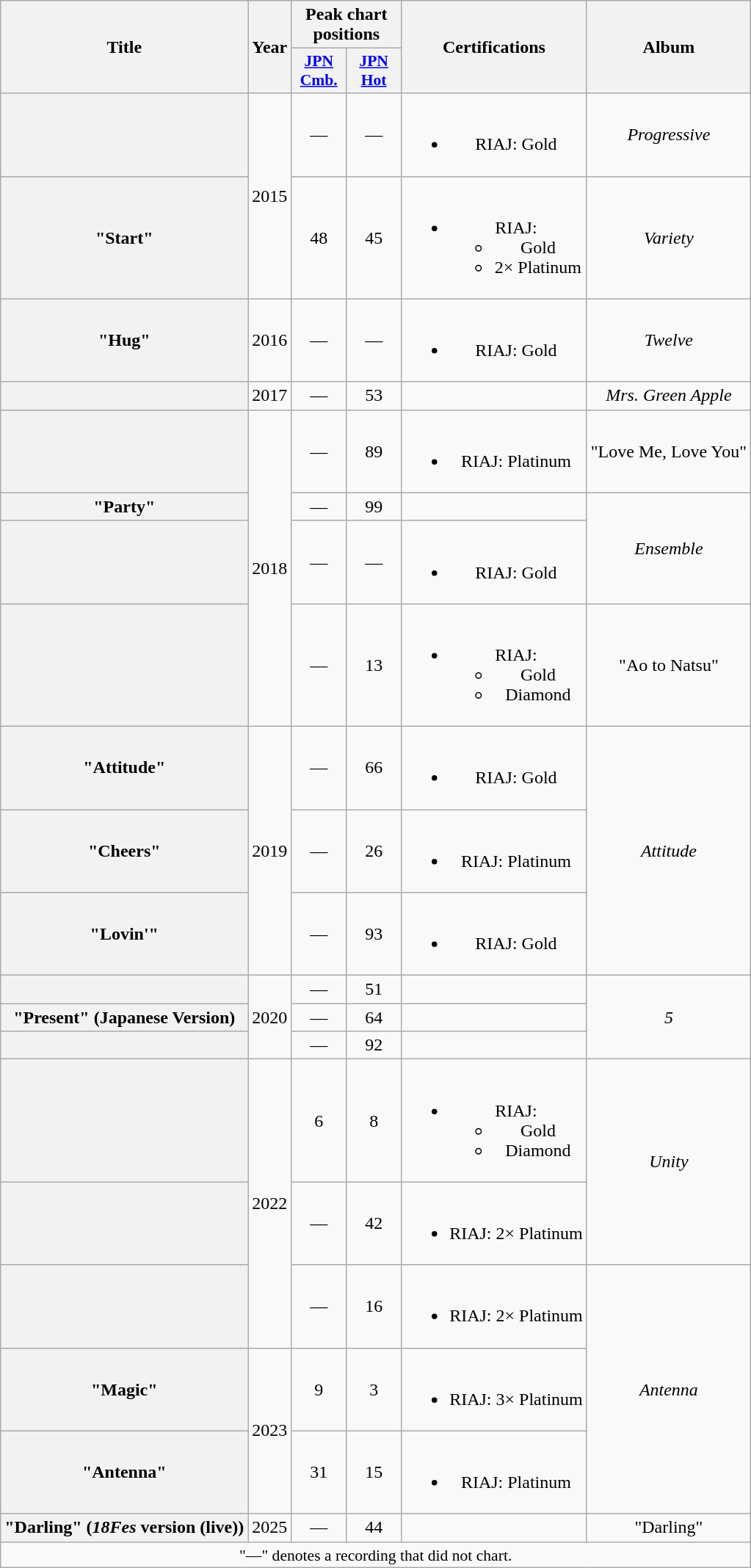<table class="wikitable plainrowheaders" style="text-align:center">
<tr>
<th scope="col" rowspan="2">Title</th>
<th scope="col" rowspan="2">Year</th>
<th scope="col" colspan="2">Peak chart positions</th>
<th scope="col" rowspan="2">Certifications</th>
<th scope="col" rowspan="2">Album</th>
</tr>
<tr>
<th scope="col" style="width:3em;font-size:90%;"><a href='#'>JPN<br>Cmb.</a><br></th>
<th scope="col" style="width:3em;font-size:90%;"><a href='#'>JPN<br>Hot</a><br></th>
</tr>
<tr>
<th scope="row"></th>
<td rowspan="2">2015</td>
<td>—</td>
<td>—</td>
<td><br><ul><li>RIAJ: Gold </li></ul></td>
<td><em>Progressive</em></td>
</tr>
<tr>
<th scope="row">"Start"</th>
<td>48</td>
<td>45</td>
<td><br><ul><li>RIAJ:<ul><li>Gold </li><li>2× Platinum </li></ul></li></ul></td>
<td><em>Variety</em></td>
</tr>
<tr>
<th scope="row">"Hug"</th>
<td>2016</td>
<td>—</td>
<td>—</td>
<td><br><ul><li>RIAJ: Gold </li></ul></td>
<td><em>Twelve</em></td>
</tr>
<tr>
<th scope="row"></th>
<td rowspan="1">2017</td>
<td>—</td>
<td>53</td>
<td></td>
<td rowspan="1"><em>Mrs. Green Apple</em></td>
</tr>
<tr>
<th scope="row"></th>
<td rowspan="4">2018</td>
<td>—</td>
<td>89</td>
<td><br><ul><li>RIAJ: Platinum </li></ul></td>
<td>"Love Me, Love You"</td>
</tr>
<tr>
<th scope="row">"Party"</th>
<td>—</td>
<td>99</td>
<td></td>
<td rowspan="2"><em>Ensemble</em></td>
</tr>
<tr>
<th scope="row"></th>
<td>—</td>
<td>—</td>
<td><br><ul><li>RIAJ: Gold </li></ul></td>
</tr>
<tr>
<th scope="row"><br></th>
<td>—</td>
<td>13</td>
<td><br><ul><li>RIAJ:<ul><li>Gold </li><li>Diamond </li></ul></li></ul></td>
<td>"Ao to Natsu"</td>
</tr>
<tr>
<th scope="row">"Attitude"</th>
<td rowspan="3">2019</td>
<td>—</td>
<td>66</td>
<td><br><ul><li>RIAJ: Gold </li></ul></td>
<td rowspan="3"><em>Attitude</em></td>
</tr>
<tr>
<th scope="row">"Cheers"</th>
<td>—</td>
<td>26</td>
<td><br><ul><li>RIAJ: Platinum </li></ul></td>
</tr>
<tr>
<th scope="row">"Lovin'"</th>
<td>—</td>
<td>93</td>
<td><br><ul><li>RIAJ: Gold </li></ul></td>
</tr>
<tr>
<th scope="row"></th>
<td rowspan="3">2020</td>
<td>—</td>
<td>51</td>
<td></td>
<td rowspan="3"><em>5</em></td>
</tr>
<tr>
<th scope="row">"Present" (Japanese Version)</th>
<td>—</td>
<td>64</td>
<td></td>
</tr>
<tr>
<th scope="row"></th>
<td>—</td>
<td>92</td>
<td></td>
</tr>
<tr>
<th scope="row"></th>
<td rowspan="3">2022</td>
<td>6</td>
<td>8</td>
<td><br><ul><li>RIAJ:<ul><li>Gold </li><li>Diamond </li></ul></li></ul></td>
<td rowspan="2"><em>Unity</em></td>
</tr>
<tr>
<th scope="row"><br></th>
<td>—</td>
<td>42</td>
<td><br><ul><li>RIAJ: 2× Platinum </li></ul></td>
</tr>
<tr>
<th scope="row"></th>
<td>—</td>
<td>16</td>
<td><br><ul><li>RIAJ: 2× Platinum </li></ul></td>
<td rowspan="3"><em>Antenna</em></td>
</tr>
<tr>
<th scope="row">"Magic"</th>
<td rowspan="2">2023</td>
<td>9</td>
<td>3</td>
<td><br><ul><li>RIAJ: 3× Platinum </li></ul></td>
</tr>
<tr>
<th scope="row">"Antenna"</th>
<td>31</td>
<td>15</td>
<td><br><ul><li>RIAJ: Platinum </li></ul></td>
</tr>
<tr>
<th scope="row">"Darling" (<em>18Fes</em> version (live))</th>
<td rowspan="1">2025</td>
<td>—</td>
<td>44</td>
<td></td>
<td>"Darling"</td>
</tr>
<tr>
<td colspan="6" style="font-size:90%">"—" denotes a recording that did not chart.</td>
</tr>
</table>
